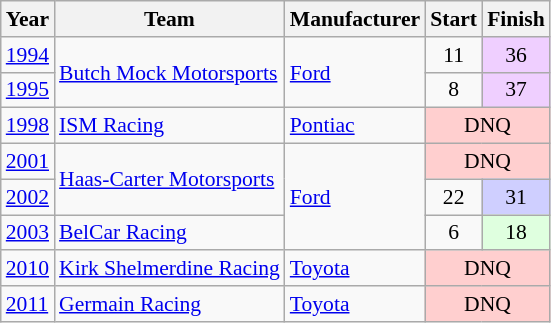<table class="wikitable" style="font-size: 90%;">
<tr>
<th>Year</th>
<th>Team</th>
<th>Manufacturer</th>
<th>Start</th>
<th>Finish</th>
</tr>
<tr>
<td><a href='#'>1994</a></td>
<td rowspan=2><a href='#'>Butch Mock Motorsports</a></td>
<td rowspan=2><a href='#'>Ford</a></td>
<td align=center>11</td>
<td align=center style="background:#EFCFFF;">36</td>
</tr>
<tr>
<td><a href='#'>1995</a></td>
<td align=center>8</td>
<td align=center style="background:#EFCFFF;">37</td>
</tr>
<tr>
<td><a href='#'>1998</a></td>
<td><a href='#'>ISM Racing</a></td>
<td><a href='#'>Pontiac</a></td>
<td colspan=2 align=center style="background:#FFCFCF;">DNQ</td>
</tr>
<tr>
<td><a href='#'>2001</a></td>
<td rowspan=2><a href='#'>Haas-Carter Motorsports</a></td>
<td rowspan=3><a href='#'>Ford</a></td>
<td colspan=2 align=center style="background:#FFCFCF;">DNQ</td>
</tr>
<tr>
<td><a href='#'>2002</a></td>
<td align=center>22</td>
<td align=center style="background:#CFCFFF;">31</td>
</tr>
<tr>
<td><a href='#'>2003</a></td>
<td><a href='#'>BelCar Racing</a></td>
<td align=center>6</td>
<td align=center style="background:#DFFFDF;">18</td>
</tr>
<tr>
<td><a href='#'>2010</a></td>
<td><a href='#'>Kirk Shelmerdine Racing</a></td>
<td><a href='#'>Toyota</a></td>
<td colspan=2 align=center style="background:#FFCFCF;">DNQ</td>
</tr>
<tr>
<td><a href='#'>2011</a></td>
<td><a href='#'>Germain Racing</a></td>
<td><a href='#'>Toyota</a></td>
<td colspan=2 align=center style="background:#FFCFCF;">DNQ</td>
</tr>
</table>
